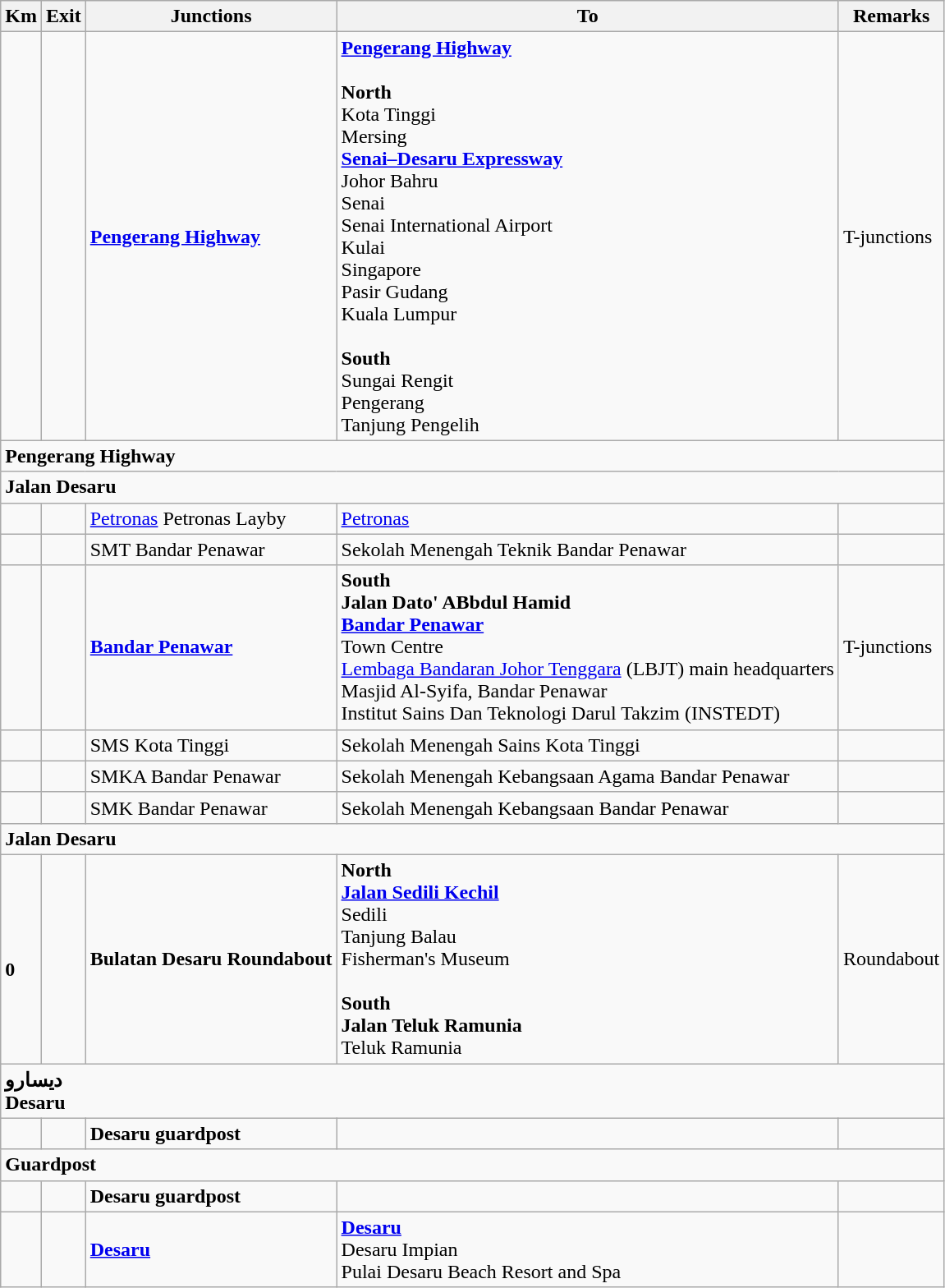<table class="wikitable">
<tr>
<th>Km</th>
<th>Exit</th>
<th>Junctions</th>
<th>To</th>
<th>Remarks</th>
</tr>
<tr>
<td></td>
<td></td>
<td> <strong><a href='#'>Pengerang Highway</a></strong></td>
<td> <strong><a href='#'>Pengerang Highway</a></strong><br><br><strong>North</strong><br> Kota Tinggi<br>  Mersing<br> <strong><a href='#'>Senai–Desaru Expressway</a></strong><br>  Johor Bahru<br> Senai<br> Senai International Airport <br> Kulai<br>    Singapore<br> Pasir Gudang<br>  Kuala Lumpur<br><br><strong>South</strong><br> Sungai Rengit<br> Pengerang<br> Tanjung Pengelih</td>
<td>T-junctions</td>
</tr>
<tr>
<td style="width:600px" colspan="6" style="text-align:center; background:blue;"><strong><span> Pengerang Highway</span></strong></td>
</tr>
<tr>
<td style="width:600px" colspan="6" style="text-align:center; background:blue;"><strong><span> Jalan Desaru</span></strong></td>
</tr>
<tr>
<td></td>
<td></td>
<td> <a href='#'>Petronas</a> Petronas Layby</td>
<td>  <a href='#'>Petronas</a></td>
<td></td>
</tr>
<tr>
<td></td>
<td></td>
<td>SMT Bandar Penawar</td>
<td>Sekolah Menengah Teknik Bandar Penawar</td>
<td></td>
</tr>
<tr>
<td></td>
<td></td>
<td><strong><a href='#'>Bandar Penawar</a></strong></td>
<td><strong>South</strong><br><strong>Jalan Dato' ABbdul Hamid</strong><br><strong><a href='#'>Bandar Penawar</a></strong><br>Town Centre<br><a href='#'>Lembaga Bandaran Johor Tenggara</a> (LBJT) main headquarters<br>Masjid Al-Syifa, Bandar Penawar<br>Institut Sains Dan Teknologi Darul Takzim (INSTEDT) </td>
<td>T-junctions</td>
</tr>
<tr>
<td></td>
<td></td>
<td>SMS Kota Tinggi</td>
<td>Sekolah Menengah Sains Kota Tinggi</td>
<td></td>
</tr>
<tr>
<td></td>
<td></td>
<td>SMKA Bandar Penawar</td>
<td>Sekolah Menengah Kebangsaan Agama Bandar Penawar</td>
<td></td>
</tr>
<tr>
<td></td>
<td></td>
<td>SMK Bandar Penawar</td>
<td>Sekolah Menengah Kebangsaan Bandar Penawar</td>
<td></td>
</tr>
<tr>
<td style="width:600px" colspan="6" style="text-align:center; background:blue;"><strong><span> Jalan Desaru</span></strong></td>
</tr>
<tr>
<td><br><strong>0</strong></td>
<td></td>
<td><strong>Bulatan Desaru Roundabout</strong></td>
<td><strong>North</strong><br> <strong><a href='#'>Jalan Sedili Kechil</a></strong><br>Sedili<br>Tanjung Balau<br>Fisherman's Museum<br><br><strong>South</strong><br> <strong>Jalan Teluk Ramunia</strong><br>Teluk Ramunia</td>
<td>Roundabout</td>
</tr>
<tr>
<td style="width:600px" colspan="6" style="text-align:center; background:white;"><strong><span>ديسارو<br>Desaru</span></strong></td>
</tr>
<tr>
<td></td>
<td></td>
<td><strong>Desaru guardpost</strong></td>
<td></td>
<td></td>
</tr>
<tr>
<td style="width:600px" colspan="6" style="text-align:center; background:red;"><strong><span>Guardpost</span></strong></td>
</tr>
<tr>
<td></td>
<td></td>
<td><strong>Desaru guardpost</strong></td>
<td></td>
<td></td>
</tr>
<tr>
<td></td>
<td></td>
<td><strong><a href='#'>Desaru</a></strong></td>
<td><strong><a href='#'>Desaru</a></strong><br>Desaru Impian<br>Pulai Desaru Beach Resort and Spa<br>  </td>
<td></td>
</tr>
</table>
